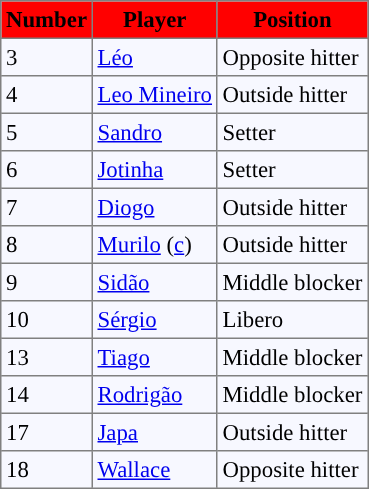<table bgcolor="#f7f8ff" cellpadding="3" cellspacing="0" border="1" style="font-size: 95%; border: gray solid 1px; border-collapse: collapse;">
<tr bgcolor="#ff0000">
<td align=center><strong>Number</strong></td>
<td align=center><strong>Player</strong></td>
<td align=center><strong>Position</strong></td>
</tr>
<tr align="left">
<td>3</td>
<td> <a href='#'>Léo</a></td>
<td>Opposite hitter</td>
</tr>
<tr align=left>
<td>4</td>
<td> <a href='#'>Leo Mineiro</a></td>
<td>Outside hitter</td>
</tr>
<tr align="left">
<td>5</td>
<td> <a href='#'>Sandro</a></td>
<td>Setter</td>
</tr>
<tr align="left">
<td>6</td>
<td> <a href='#'>Jotinha</a></td>
<td>Setter</td>
</tr>
<tr align="left">
<td>7</td>
<td> <a href='#'>Diogo</a></td>
<td>Outside hitter</td>
</tr>
<tr align="left">
<td>8</td>
<td> <a href='#'>Murilo</a> (<a href='#'>c</a>)</td>
<td>Outside hitter</td>
</tr>
<tr align="left">
<td>9</td>
<td> <a href='#'>Sidão</a></td>
<td>Middle blocker</td>
</tr>
<tr align="left">
<td>10</td>
<td> <a href='#'>Sérgio</a></td>
<td>Libero</td>
</tr>
<tr align="left">
<td>13</td>
<td> <a href='#'>Tiago</a></td>
<td>Middle blocker</td>
</tr>
<tr align="left">
<td>14</td>
<td> <a href='#'>Rodrigão</a></td>
<td>Middle blocker</td>
</tr>
<tr align="left">
<td>17</td>
<td> <a href='#'>Japa</a></td>
<td>Outside hitter</td>
</tr>
<tr align="left">
<td>18</td>
<td> <a href='#'>Wallace</a></td>
<td>Opposite hitter</td>
</tr>
</table>
